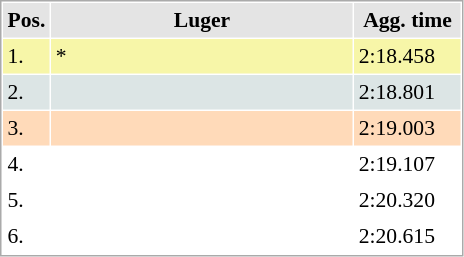<table cellspacing="1" cellpadding="3" style="border:1px solid #aaa; font-size:90%;">
<tr style="background:#e4e4e4;">
<th style="width:10px;">Pos.</th>
<th style="width:195px;">Luger</th>
<th style="width:65px;">Agg. time</th>
</tr>
<tr style="background:#f7f6a8;">
<td>1.</td>
<td align="left">*</td>
<td>2:18.458</td>
</tr>
<tr style="background:#dce5e5;">
<td>2.</td>
<td align="left"></td>
<td>2:18.801</td>
</tr>
<tr style="background:#ffdab9;">
<td>3.</td>
<td align="left"></td>
<td>2:19.003</td>
</tr>
<tr>
<td>4.</td>
<td align="left"></td>
<td>2:19.107</td>
</tr>
<tr>
<td>5.</td>
<td align="left"></td>
<td>2:20.320</td>
</tr>
<tr>
<td>6.</td>
<td align="left"></td>
<td>2:20.615</td>
</tr>
</table>
